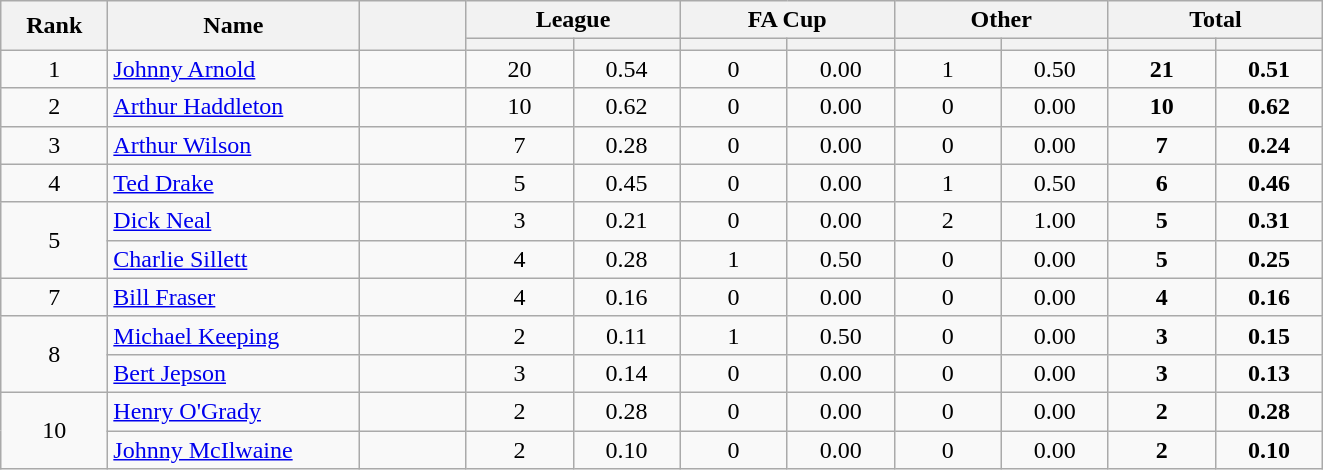<table class="wikitable plainrowheaders" style="text-align:center;">
<tr>
<th scope="col" rowspan="2" style="width:4em;">Rank</th>
<th scope="col" rowspan="2" style="width:10em;">Name</th>
<th scope="col" rowspan="2" style="width:4em;"></th>
<th scope="col" colspan="2">League</th>
<th scope="col" colspan="2">FA Cup</th>
<th scope="col" colspan="2">Other</th>
<th scope="col" colspan="2">Total</th>
</tr>
<tr>
<th scope="col" style="width:4em;"></th>
<th scope="col" style="width:4em;"></th>
<th scope="col" style="width:4em;"></th>
<th scope="col" style="width:4em;"></th>
<th scope="col" style="width:4em;"></th>
<th scope="col" style="width:4em;"></th>
<th scope="col" style="width:4em;"></th>
<th scope="col" style="width:4em;"></th>
</tr>
<tr>
<td>1</td>
<td align="left"><a href='#'>Johnny Arnold</a></td>
<td></td>
<td>20</td>
<td>0.54</td>
<td>0</td>
<td>0.00</td>
<td>1</td>
<td>0.50</td>
<td><strong>21</strong></td>
<td><strong>0.51</strong></td>
</tr>
<tr>
<td>2</td>
<td align="left"><a href='#'>Arthur Haddleton</a></td>
<td></td>
<td>10</td>
<td>0.62</td>
<td>0</td>
<td>0.00</td>
<td>0</td>
<td>0.00</td>
<td><strong>10</strong></td>
<td><strong>0.62</strong></td>
</tr>
<tr>
<td>3</td>
<td align="left"><a href='#'>Arthur Wilson</a></td>
<td></td>
<td>7</td>
<td>0.28</td>
<td>0</td>
<td>0.00</td>
<td>0</td>
<td>0.00</td>
<td><strong>7</strong></td>
<td><strong>0.24</strong></td>
</tr>
<tr>
<td>4</td>
<td align="left"><a href='#'>Ted Drake</a></td>
<td></td>
<td>5</td>
<td>0.45</td>
<td>0</td>
<td>0.00</td>
<td>1</td>
<td>0.50</td>
<td><strong>6</strong></td>
<td><strong>0.46</strong></td>
</tr>
<tr>
<td rowspan="2">5</td>
<td align="left"><a href='#'>Dick Neal</a></td>
<td></td>
<td>3</td>
<td>0.21</td>
<td>0</td>
<td>0.00</td>
<td>2</td>
<td>1.00</td>
<td><strong>5</strong></td>
<td><strong>0.31</strong></td>
</tr>
<tr>
<td align="left"><a href='#'>Charlie Sillett</a></td>
<td></td>
<td>4</td>
<td>0.28</td>
<td>1</td>
<td>0.50</td>
<td>0</td>
<td>0.00</td>
<td><strong>5</strong></td>
<td><strong>0.25</strong></td>
</tr>
<tr>
<td>7</td>
<td align="left"><a href='#'>Bill Fraser</a></td>
<td></td>
<td>4</td>
<td>0.16</td>
<td>0</td>
<td>0.00</td>
<td>0</td>
<td>0.00</td>
<td><strong>4</strong></td>
<td><strong>0.16</strong></td>
</tr>
<tr>
<td rowspan="2">8</td>
<td align="left"><a href='#'>Michael Keeping</a></td>
<td></td>
<td>2</td>
<td>0.11</td>
<td>1</td>
<td>0.50</td>
<td>0</td>
<td>0.00</td>
<td><strong>3</strong></td>
<td><strong>0.15</strong></td>
</tr>
<tr>
<td align="left"><a href='#'>Bert Jepson</a></td>
<td></td>
<td>3</td>
<td>0.14</td>
<td>0</td>
<td>0.00</td>
<td>0</td>
<td>0.00</td>
<td><strong>3</strong></td>
<td><strong>0.13</strong></td>
</tr>
<tr>
<td rowspan="2">10</td>
<td align="left"><a href='#'>Henry O'Grady</a></td>
<td></td>
<td>2</td>
<td>0.28</td>
<td>0</td>
<td>0.00</td>
<td>0</td>
<td>0.00</td>
<td><strong>2</strong></td>
<td><strong>0.28</strong></td>
</tr>
<tr>
<td align="left"><a href='#'>Johnny McIlwaine</a></td>
<td></td>
<td>2</td>
<td>0.10</td>
<td>0</td>
<td>0.00</td>
<td>0</td>
<td>0.00</td>
<td><strong>2</strong></td>
<td><strong>0.10</strong></td>
</tr>
</table>
